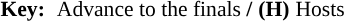<table style="font-size: 90%;">
<tr>
<td height=5></td>
</tr>
<tr>
<td><strong>Key:</strong></td>
<td></td>
<td>Advance to the finals <strong>/</strong></td>
<td style="background:"><strong>(H)</strong></td>
<td>Hosts</td>
</tr>
</table>
